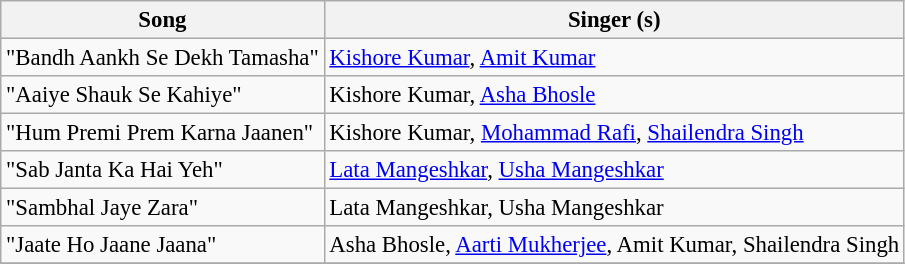<table class="wikitable" style="font-size:95%;">
<tr>
<th>Song</th>
<th>Singer (s)</th>
</tr>
<tr>
<td>"Bandh Aankh Se Dekh Tamasha"</td>
<td><a href='#'>Kishore Kumar</a>, <a href='#'>Amit Kumar</a></td>
</tr>
<tr>
<td>"Aaiye Shauk Se Kahiye"</td>
<td>Kishore Kumar, <a href='#'>Asha Bhosle</a></td>
</tr>
<tr>
<td>"Hum Premi Prem Karna Jaanen"</td>
<td>Kishore Kumar, <a href='#'>Mohammad Rafi</a>, <a href='#'>Shailendra Singh</a></td>
</tr>
<tr>
<td>"Sab Janta Ka Hai Yeh"</td>
<td><a href='#'>Lata Mangeshkar</a>, <a href='#'>Usha Mangeshkar</a></td>
</tr>
<tr>
<td>"Sambhal Jaye Zara"</td>
<td>Lata Mangeshkar, Usha Mangeshkar</td>
</tr>
<tr>
<td>"Jaate Ho Jaane Jaana"</td>
<td>Asha Bhosle, <a href='#'>Aarti Mukherjee</a>, Amit Kumar, Shailendra Singh</td>
</tr>
<tr>
</tr>
</table>
